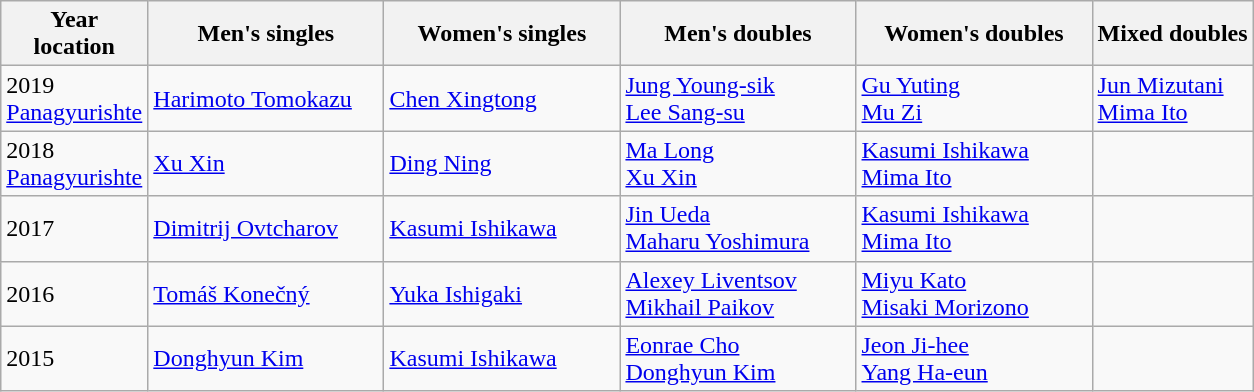<table class="wikitable">
<tr>
<th width="80">Year <br> location</th>
<th style="width:150px;">Men's singles</th>
<th style="width:150px;">Women's singles</th>
<th style="width:150px;">Men's doubles</th>
<th style="width:150px;">Women's doubles</th>
<th>Mixed doubles</th>
</tr>
<tr>
<td>2019<br><a href='#'>Panagyurishte</a></td>
<td> <a href='#'>Harimoto Tomokazu</a></td>
<td> <a href='#'>Chen Xingtong</a></td>
<td> <a href='#'>Jung Young-sik</a><br> <a href='#'>Lee Sang-su</a></td>
<td> <a href='#'>Gu Yuting</a><br> <a href='#'>Mu Zi</a></td>
<td> <a href='#'>Jun Mizutani</a><br> <a href='#'>Mima Ito</a></td>
</tr>
<tr>
<td>2018<br><a href='#'>Panagyurishte</a></td>
<td> <a href='#'>Xu Xin</a></td>
<td> <a href='#'>Ding Ning</a></td>
<td> <a href='#'>Ma Long</a><br> <a href='#'>Xu Xin</a></td>
<td> <a href='#'>Kasumi Ishikawa</a><br> <a href='#'>Mima Ito</a></td>
<td></td>
</tr>
<tr>
<td>2017</td>
<td> <a href='#'>Dimitrij Ovtcharov</a></td>
<td> <a href='#'>Kasumi Ishikawa</a></td>
<td> <a href='#'>Jin Ueda</a><br> <a href='#'>Maharu Yoshimura</a></td>
<td> <a href='#'>Kasumi Ishikawa</a><br> <a href='#'>Mima Ito</a></td>
<td></td>
</tr>
<tr>
<td>2016</td>
<td> <a href='#'>Tomáš Konečný</a></td>
<td> <a href='#'>Yuka Ishigaki</a></td>
<td> <a href='#'>Alexey Liventsov</a><br> <a href='#'>Mikhail Paikov</a></td>
<td> <a href='#'>Miyu Kato</a><br> <a href='#'>Misaki Morizono</a></td>
<td></td>
</tr>
<tr>
<td>2015</td>
<td> <a href='#'>Donghyun Kim</a></td>
<td> <a href='#'>Kasumi Ishikawa</a></td>
<td> <a href='#'>Eonrae Cho</a><br> <a href='#'>Donghyun Kim</a></td>
<td> <a href='#'>Jeon Ji-hee</a><br> <a href='#'>Yang Ha-eun</a></td>
<td></td>
</tr>
</table>
